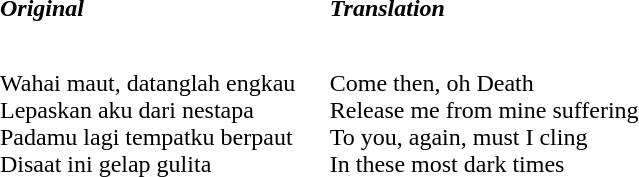<table cellpadding=6>
<tr>
<td style="width:50%;"><strong><em>Original</em></strong></td>
<td style="width:50%;"><strong><em>Translation</em></strong></td>
</tr>
<tr style="vertical-align:top; white-space:nowrap;">
<td style="width:50%;"><br>Wahai maut, datanglah engkau<br>
Lepaskan aku dari nestapa<br>
Padamu lagi tempatku berpaut<br>
Disaat ini gelap gulita</td>
<td style="width:50%;"><br>Come then, oh Death<br>
Release me from mine suffering<br>
To you, again, must I cling<br>
In these most dark times</td>
</tr>
</table>
